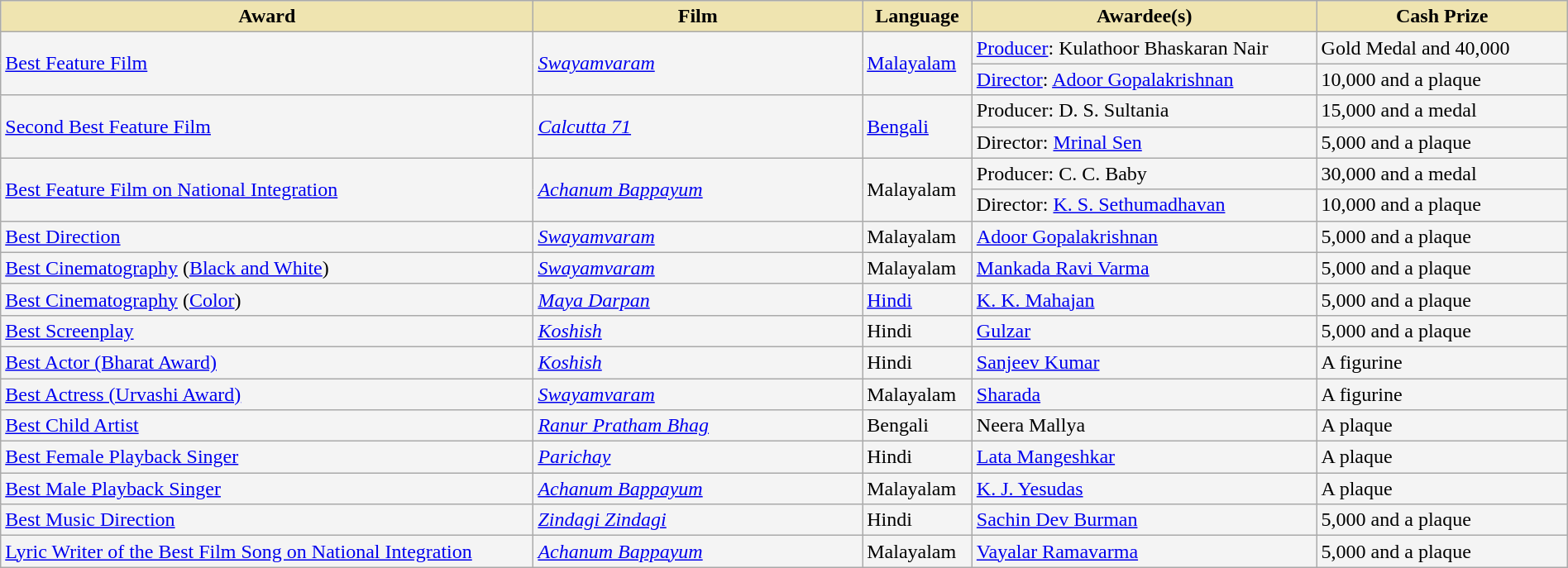<table class="wikitable sortable" style="width:100%;">
<tr>
<th style="background-color:#EFE4B0;width:34%;">Award</th>
<th style="background-color:#EFE4B0;width:21%;">Film</th>
<th style="background-color:#EFE4B0;width:7%;">Language</th>
<th style="background-color:#EFE4B0;width:22%;">Awardee(s)</th>
<th style="background-color:#EFE4B0;width:16%;">Cash Prize</th>
</tr>
<tr style="background-color:#F4F4F4">
<td rowspan="2"><a href='#'>Best Feature Film</a></td>
<td rowspan="2"><em><a href='#'>Swayamvaram</a></em></td>
<td rowspan="2"><a href='#'>Malayalam</a></td>
<td><a href='#'>Producer</a>: Kulathoor Bhaskaran Nair</td>
<td>Gold Medal and 40,000</td>
</tr>
<tr style="background-color:#F4F4F4">
<td><a href='#'>Director</a>: <a href='#'>Adoor Gopalakrishnan</a></td>
<td>10,000 and a plaque</td>
</tr>
<tr style="background-color:#F4F4F4">
<td rowspan="2"><a href='#'>Second Best Feature Film</a></td>
<td rowspan="2"><em><a href='#'>Calcutta 71</a></em></td>
<td rowspan="2"><a href='#'>Bengali</a></td>
<td>Producer: D. S. Sultania</td>
<td>15,000 and a medal</td>
</tr>
<tr style="background-color:#F4F4F4">
<td>Director: <a href='#'>Mrinal Sen</a></td>
<td>5,000 and a plaque</td>
</tr>
<tr style="background-color:#F4F4F4">
<td rowspan="2"><a href='#'>Best Feature Film on National Integration</a></td>
<td rowspan="2"><em><a href='#'>Achanum Bappayum</a></em></td>
<td rowspan="2">Malayalam</td>
<td>Producer: C. C. Baby</td>
<td>30,000 and a medal</td>
</tr>
<tr style="background-color:#F4F4F4">
<td>Director: <a href='#'>K. S. Sethumadhavan</a></td>
<td>10,000 and a plaque</td>
</tr>
<tr style="background-color:#F4F4F4">
<td><a href='#'>Best Direction</a></td>
<td><em><a href='#'>Swayamvaram</a></em></td>
<td>Malayalam</td>
<td><a href='#'>Adoor Gopalakrishnan</a></td>
<td> 5,000 and a plaque</td>
</tr>
<tr style="background-color:#F4F4F4">
<td><a href='#'>Best Cinematography</a> (<a href='#'>Black and White</a>)</td>
<td><em><a href='#'>Swayamvaram</a></em></td>
<td>Malayalam</td>
<td><a href='#'>Mankada Ravi Varma</a></td>
<td>5,000 and a plaque</td>
</tr>
<tr style="background-color:#F4F4F4">
<td><a href='#'>Best Cinematography</a> (<a href='#'>Color</a>)</td>
<td><em><a href='#'>Maya Darpan</a></em></td>
<td><a href='#'>Hindi</a></td>
<td><a href='#'>K. K. Mahajan</a></td>
<td>5,000 and a plaque</td>
</tr>
<tr style="background-color:#F4F4F4">
<td><a href='#'>Best Screenplay</a></td>
<td><em><a href='#'>Koshish</a></em></td>
<td>Hindi</td>
<td><a href='#'>Gulzar</a></td>
<td> 5,000 and a plaque</td>
</tr>
<tr style="background-color:#F4F4F4">
<td><a href='#'>Best Actor (Bharat Award)</a></td>
<td><em><a href='#'>Koshish</a></em></td>
<td>Hindi</td>
<td><a href='#'>Sanjeev Kumar</a></td>
<td>A figurine</td>
</tr>
<tr style="background-color:#F4F4F4">
<td><a href='#'>Best Actress (Urvashi Award)</a></td>
<td><em><a href='#'>Swayamvaram</a></em></td>
<td>Malayalam</td>
<td><a href='#'>Sharada</a></td>
<td>A figurine</td>
</tr>
<tr style="background-color:#F4F4F4">
<td><a href='#'>Best Child Artist</a></td>
<td><em><a href='#'>Ranur Pratham Bhag</a></em></td>
<td>Bengali</td>
<td>Neera Mallya</td>
<td>A plaque</td>
</tr>
<tr style="background-color:#F4F4F4">
<td><a href='#'>Best Female Playback Singer</a></td>
<td><em><a href='#'>Parichay</a></em><br></td>
<td>Hindi</td>
<td><a href='#'>Lata Mangeshkar</a></td>
<td>A plaque</td>
</tr>
<tr style="background-color:#F4F4F4">
<td><a href='#'>Best Male Playback Singer</a></td>
<td><em><a href='#'>Achanum Bappayum</a></em></td>
<td>Malayalam</td>
<td><a href='#'>K. J. Yesudas</a></td>
<td>A plaque</td>
</tr>
<tr style="background-color:#F4F4F4">
<td><a href='#'>Best Music Direction</a></td>
<td><em><a href='#'>Zindagi Zindagi</a></em></td>
<td>Hindi</td>
<td><a href='#'>Sachin Dev Burman</a></td>
<td> 5,000 and a plaque</td>
</tr>
<tr style="background-color:#F4F4F4">
<td><a href='#'>Lyric Writer of the Best Film Song on National Integration</a></td>
<td><em><a href='#'>Achanum Bappayum</a></em></td>
<td>Malayalam</td>
<td><a href='#'>Vayalar Ramavarma</a></td>
<td> 5,000 and a plaque</td>
</tr>
</table>
